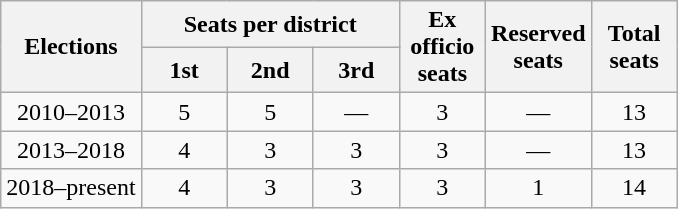<table class="wikitable" style="text-align:center">
<tr>
<th rowspan="2">Elections</th>
<th colspan="3">Seats per district</th>
<th rowspan="2" width="50px">Ex officio seats</th>
<th rowspan="2" width="50px">Reserved seats</th>
<th rowspan="2" width="50px">Total seats</th>
</tr>
<tr>
<th width="50px">1st</th>
<th width="50px">2nd</th>
<th width="50px">3rd</th>
</tr>
<tr>
<td>2010–2013</td>
<td>5</td>
<td>5</td>
<td>—</td>
<td>3</td>
<td>—</td>
<td>13</td>
</tr>
<tr>
<td>2013–2018</td>
<td>4</td>
<td>3</td>
<td>3</td>
<td>3</td>
<td>—</td>
<td>13</td>
</tr>
<tr>
<td>2018–present</td>
<td>4</td>
<td>3</td>
<td>3</td>
<td>3</td>
<td>1</td>
<td>14</td>
</tr>
</table>
